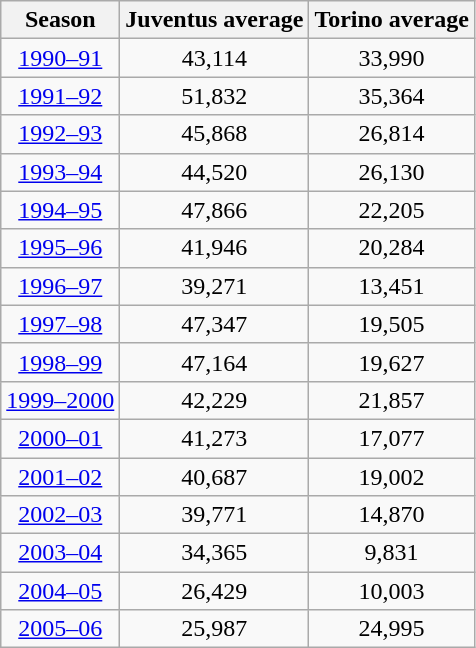<table class="wikitable" style="text-align:center">
<tr>
<th>Season</th>
<th>Juventus average</th>
<th>Torino average</th>
</tr>
<tr>
<td><a href='#'>1990–91</a></td>
<td>43,114</td>
<td>33,990</td>
</tr>
<tr>
<td><a href='#'>1991–92</a></td>
<td>51,832</td>
<td>35,364</td>
</tr>
<tr>
<td><a href='#'>1992–93</a></td>
<td>45,868</td>
<td>26,814</td>
</tr>
<tr>
<td><a href='#'>1993–94</a></td>
<td>44,520</td>
<td>26,130</td>
</tr>
<tr>
<td><a href='#'>1994–95</a></td>
<td>47,866</td>
<td>22,205</td>
</tr>
<tr>
<td><a href='#'>1995–96</a></td>
<td>41,946</td>
<td>20,284</td>
</tr>
<tr>
<td><a href='#'>1996–97</a></td>
<td>39,271</td>
<td>13,451</td>
</tr>
<tr>
<td><a href='#'>1997–98</a></td>
<td>47,347</td>
<td>19,505</td>
</tr>
<tr>
<td><a href='#'>1998–99</a></td>
<td>47,164</td>
<td>19,627</td>
</tr>
<tr>
<td><a href='#'>1999–2000</a></td>
<td>42,229</td>
<td>21,857</td>
</tr>
<tr>
<td><a href='#'>2000–01</a></td>
<td>41,273</td>
<td>17,077</td>
</tr>
<tr>
<td><a href='#'>2001–02</a></td>
<td>40,687</td>
<td>19,002</td>
</tr>
<tr>
<td><a href='#'>2002–03</a></td>
<td>39,771</td>
<td>14,870</td>
</tr>
<tr>
<td><a href='#'>2003–04</a></td>
<td>34,365</td>
<td>9,831</td>
</tr>
<tr>
<td><a href='#'>2004–05</a></td>
<td>26,429</td>
<td>10,003</td>
</tr>
<tr>
<td><a href='#'>2005–06</a></td>
<td>25,987</td>
<td>24,995</td>
</tr>
</table>
